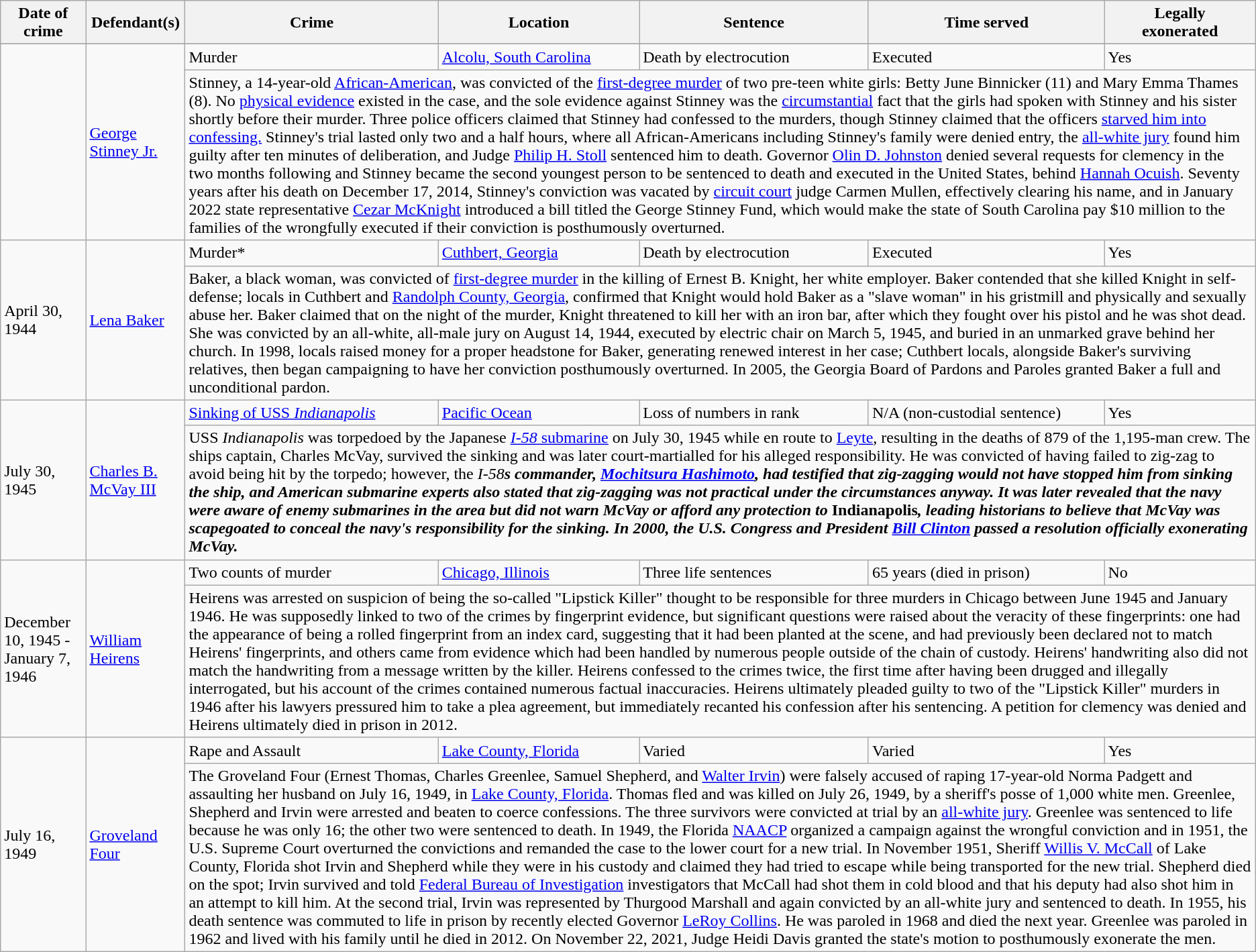<table class="wikitable sortable">
<tr>
<th>Date of crime</th>
<th>Defendant(s)</th>
<th>Crime</th>
<th>Location</th>
<th>Sentence</th>
<th>Time served</th>
<th>Legally<br>exonerated</th>
</tr>
<tr>
</tr>
<tr ->
<td rowspan="2"></td>
<td rowspan="2"><a href='#'>George Stinney Jr.</a></td>
<td>Murder</td>
<td><a href='#'>Alcolu, South Carolina</a></td>
<td>Death by electrocution</td>
<td>Executed</td>
<td>Yes</td>
</tr>
<tr>
<td colspan=5>Stinney, a 14-year-old <a href='#'>African-American</a>, was convicted of the <a href='#'>first-degree murder</a> of two pre-teen white girls: Betty June Binnicker (11) and Mary Emma Thames (8). No <a href='#'>physical evidence</a> existed in the case, and the sole evidence against Stinney was the <a href='#'>circumstantial</a> fact that the girls had spoken with Stinney and his sister shortly before their murder. Three police officers claimed that Stinney had confessed to the murders, though Stinney claimed that the officers <a href='#'>starved him into confessing.</a> Stinney's trial lasted only two and a half hours, where all African-Americans including Stinney's family were denied entry, the <a href='#'>all-white jury</a> found him guilty after ten minutes of deliberation, and Judge <a href='#'>Philip H. Stoll</a> sentenced him to death. Governor <a href='#'>Olin D. Johnston</a> denied several requests for clemency in the two months following and Stinney became the second youngest person to be sentenced to death and executed in the United States, behind <a href='#'>Hannah Ocuish</a>. Seventy years after his death on December 17, 2014, Stinney's conviction was vacated by <a href='#'>circuit court</a> judge Carmen Mullen, effectively clearing his name, and in January 2022 state representative <a href='#'>Cezar McKnight</a> introduced a bill titled the George Stinney Fund, which would make the state of South Carolina pay $10 million to the families of the wrongfully executed if their conviction is posthumously overturned.</td>
</tr>
<tr>
<td rowspan="2">April 30, 1944</td>
<td rowspan="2"><a href='#'>Lena Baker</a></td>
<td>Murder*</td>
<td><a href='#'>Cuthbert, Georgia</a></td>
<td>Death by electrocution</td>
<td>Executed</td>
<td>Yes</td>
</tr>
<tr>
<td colspan="5">Baker, a black woman, was convicted of <a href='#'>first-degree murder</a> in the killing of Ernest B. Knight, her white employer. Baker contended that she killed Knight in self-defense; locals in Cuthbert and <a href='#'>Randolph County, Georgia</a>, confirmed that Knight would hold Baker as a "slave woman" in his gristmill and physically and sexually abuse her. Baker claimed that on the night of the murder, Knight threatened to kill her with an iron bar, after which they fought over his pistol and he was shot dead. She was convicted by an all-white, all-male jury on August 14, 1944, executed by electric chair on March 5, 1945, and buried in an unmarked grave behind her church. In 1998, locals raised money for a proper headstone for Baker, generating renewed interest in her case; Cuthbert locals, alongside Baker's surviving relatives, then began campaigning to have her conviction posthumously overturned. In 2005, the Georgia Board of Pardons and Paroles granted Baker a full and unconditional pardon.</td>
</tr>
<tr>
<td rowspan="2">July 30, 1945</td>
<td rowspan="2"><a href='#'>Charles B. McVay III</a></td>
<td><a href='#'>Sinking of USS <em>Indianapolis</em></a></td>
<td><a href='#'>Pacific Ocean</a></td>
<td>Loss of numbers in rank</td>
<td>N/A (non-custodial sentence)</td>
<td>Yes</td>
</tr>
<tr>
<td colspan=5>USS <em>Indianapolis</em> was torpedoed by the Japanese <a href='#'><em>I-58</em> submarine</a> on July 30, 1945 while en route to <a href='#'>Leyte</a>, resulting in the deaths of 879 of the 1,195-man crew. The ships captain, Charles McVay, survived the sinking and was later court-martialled for his alleged responsibility. He was convicted of having failed to zig-zag to avoid being hit by the torpedo; however, the <em>I-58<strong>s commander, <a href='#'>Mochitsura Hashimoto</a>, had testified that zig-zagging would not have stopped him from sinking the ship, and American submarine experts also stated that zig-zagging was not practical under the circumstances anyway. It was later revealed that the navy were aware of enemy submarines in the area but did not warn McVay or afford any protection to </em>Indianapolis<em>, leading historians to believe that McVay was scapegoated to conceal the navy's responsibility for the sinking. In 2000, the U.S. Congress and President <a href='#'>Bill Clinton</a> passed a resolution officially exonerating McVay.</td>
</tr>
<tr>
<td rowspan="2">December 10, 1945 - January 7, 1946</td>
<td rowspan="2"><a href='#'>William Heirens</a></td>
<td>Two counts of murder</td>
<td><a href='#'>Chicago, Illinois</a></td>
<td>Three life sentences</td>
<td>65 years (died in prison)</td>
<td>No</td>
</tr>
<tr>
<td colspan=5>Heirens was arrested on suspicion of being the so-called "Lipstick Killer" thought to be responsible for three murders in Chicago between June 1945 and January 1946. He was supposedly linked to two of the crimes by fingerprint evidence, but significant questions were raised about the veracity of these fingerprints: one had the appearance of being a rolled fingerprint from an index card, suggesting that it had been planted at the scene, and had previously been declared not to match Heirens' fingerprints, and others came from evidence which had been handled by numerous people outside of the chain of custody. Heirens' handwriting also did not match the handwriting from a message written by the killer. Heirens confessed to the crimes twice, the first time after having been drugged and illegally interrogated, but his account of the crimes contained numerous factual inaccuracies. Heirens ultimately pleaded guilty to two of the "Lipstick Killer" murders in 1946 after his lawyers pressured him to take a plea agreement, but immediately recanted his confession after his sentencing. A petition for clemency was denied and Heirens ultimately died in prison in 2012.</td>
</tr>
<tr>
<td rowspan="2">July 16, 1949</td>
<td rowspan="2"><a href='#'>Groveland Four</a></td>
<td>Rape and Assault</td>
<td><a href='#'>Lake County, Florida</a></td>
<td>Varied</td>
<td>Varied</td>
<td>Yes</td>
</tr>
<tr>
<td colspan="5">The Groveland Four (Ernest Thomas, Charles Greenlee, Samuel Shepherd, and <a href='#'>Walter Irvin</a>) were falsely accused of raping 17-year-old Norma Padgett and assaulting her husband on July 16, 1949, in <a href='#'>Lake County, Florida</a>. Thomas fled and was killed on July 26, 1949, by a sheriff's posse of 1,000 white men. Greenlee, Shepherd and Irvin were arrested and beaten to coerce confessions. The three survivors were convicted at trial by an <a href='#'>all-white jury</a>. Greenlee was sentenced to life because he was only 16; the other two were sentenced to death. In 1949, the Florida <a href='#'>NAACP</a> organized a campaign against the wrongful conviction and in 1951, the U.S. Supreme Court overturned the convictions and remanded the case to the lower court for a new trial. In November 1951, Sheriff <a href='#'>Willis V. McCall</a> of Lake County, Florida shot Irvin and Shepherd while they were in his custody and claimed they had tried to escape while being transported for the new trial. Shepherd died on the spot; Irvin survived and told <a href='#'>Federal Bureau of Investigation</a> investigators that McCall had shot them in cold blood and that his deputy had also shot him in an attempt to kill him. At the second trial, Irvin was represented by Thurgood Marshall and again convicted by an all-white jury and sentenced to death. In 1955, his death sentence was commuted to life in prison by recently elected Governor <a href='#'>LeRoy Collins</a>. He was paroled in 1968 and died the next year. Greenlee was paroled in 1962 and lived with his family until he died in 2012. On November 22, 2021, Judge Heidi Davis granted the state's motion to posthumously exonerate the men.</td>
</tr>
</table>
